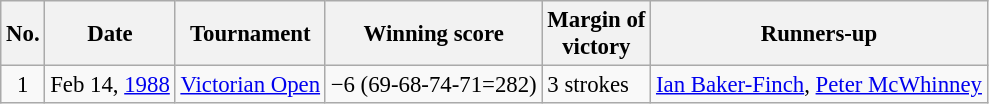<table class="wikitable" style="font-size:95%;">
<tr>
<th>No.</th>
<th>Date</th>
<th>Tournament</th>
<th>Winning score</th>
<th>Margin of<br>victory</th>
<th>Runners-up</th>
</tr>
<tr>
<td align=center>1</td>
<td align=right>Feb 14, <a href='#'>1988</a></td>
<td><a href='#'>Victorian Open</a></td>
<td>−6 (69-68-74-71=282)</td>
<td>3 strokes</td>
<td> <a href='#'>Ian Baker-Finch</a>,  <a href='#'>Peter McWhinney</a></td>
</tr>
</table>
